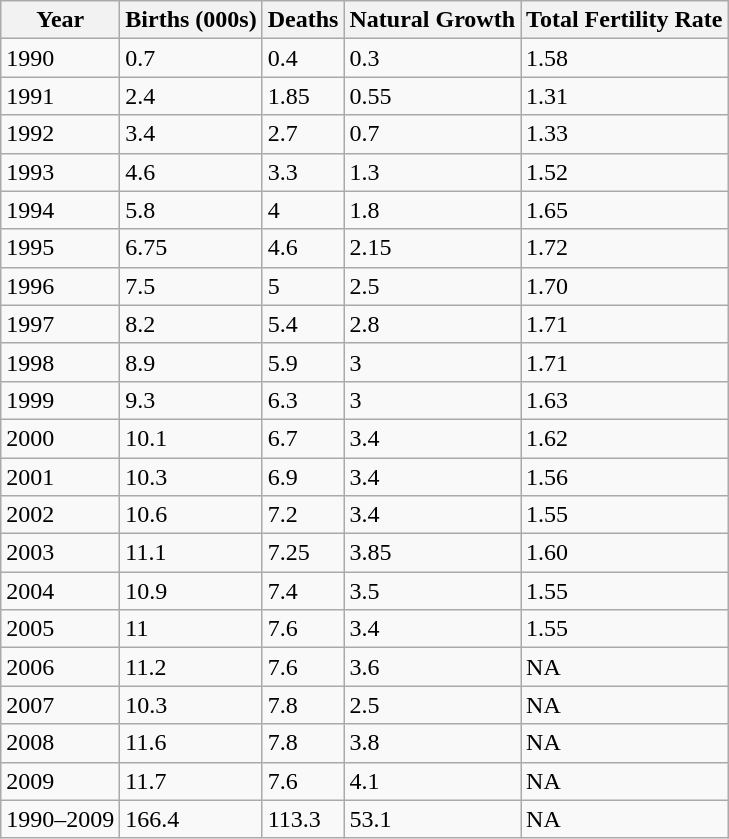<table class="wikitable">
<tr>
<th>Year</th>
<th>Births (000s)</th>
<th>Deaths</th>
<th>Natural Growth</th>
<th>Total Fertility Rate</th>
</tr>
<tr>
<td>1990</td>
<td>0.7</td>
<td>0.4</td>
<td>0.3</td>
<td>1.58</td>
</tr>
<tr>
<td>1991</td>
<td>2.4</td>
<td>1.85</td>
<td>0.55</td>
<td>1.31</td>
</tr>
<tr>
<td>1992</td>
<td>3.4</td>
<td>2.7</td>
<td>0.7</td>
<td>1.33</td>
</tr>
<tr>
<td>1993</td>
<td>4.6</td>
<td>3.3</td>
<td>1.3</td>
<td>1.52</td>
</tr>
<tr>
<td>1994</td>
<td>5.8</td>
<td>4</td>
<td>1.8</td>
<td>1.65</td>
</tr>
<tr>
<td>1995</td>
<td>6.75</td>
<td>4.6</td>
<td>2.15</td>
<td>1.72</td>
</tr>
<tr>
<td>1996</td>
<td>7.5</td>
<td>5</td>
<td>2.5</td>
<td>1.70</td>
</tr>
<tr>
<td>1997</td>
<td>8.2</td>
<td>5.4</td>
<td>2.8</td>
<td>1.71</td>
</tr>
<tr>
<td>1998</td>
<td>8.9</td>
<td>5.9</td>
<td>3</td>
<td>1.71</td>
</tr>
<tr>
<td>1999</td>
<td>9.3</td>
<td>6.3</td>
<td>3</td>
<td>1.63</td>
</tr>
<tr>
<td>2000</td>
<td>10.1</td>
<td>6.7</td>
<td>3.4</td>
<td>1.62</td>
</tr>
<tr>
<td>2001</td>
<td>10.3</td>
<td>6.9</td>
<td>3.4</td>
<td>1.56</td>
</tr>
<tr>
<td>2002</td>
<td>10.6</td>
<td>7.2</td>
<td>3.4</td>
<td>1.55</td>
</tr>
<tr>
<td>2003</td>
<td>11.1</td>
<td>7.25</td>
<td>3.85</td>
<td>1.60</td>
</tr>
<tr>
<td>2004</td>
<td>10.9</td>
<td>7.4</td>
<td>3.5</td>
<td>1.55</td>
</tr>
<tr>
<td>2005</td>
<td>11</td>
<td>7.6</td>
<td>3.4</td>
<td>1.55</td>
</tr>
<tr>
<td>2006</td>
<td>11.2</td>
<td>7.6</td>
<td>3.6</td>
<td>NA</td>
</tr>
<tr>
<td>2007</td>
<td>10.3</td>
<td>7.8</td>
<td>2.5</td>
<td>NA</td>
</tr>
<tr>
<td>2008</td>
<td>11.6</td>
<td>7.8</td>
<td>3.8</td>
<td>NA</td>
</tr>
<tr>
<td>2009</td>
<td>11.7</td>
<td>7.6</td>
<td>4.1</td>
<td>NA</td>
</tr>
<tr>
<td>1990–2009</td>
<td>166.4</td>
<td>113.3</td>
<td>53.1</td>
<td>NA</td>
</tr>
</table>
